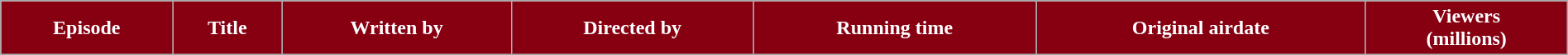<table class="wikitable plainrowheaders" style="width:100%;">
<tr style="color:#fff;">
<th style="background:#860012;">Episode</th>
<th style="background:#860012;">Title</th>
<th style="background:#860012;">Written by</th>
<th style="background:#860012;">Directed by</th>
<th style="background:#860012;">Running time</th>
<th style="background:#860012;">Original airdate</th>
<th style="background:#860012;">Viewers<br>(millions)<br>



</th>
</tr>
</table>
